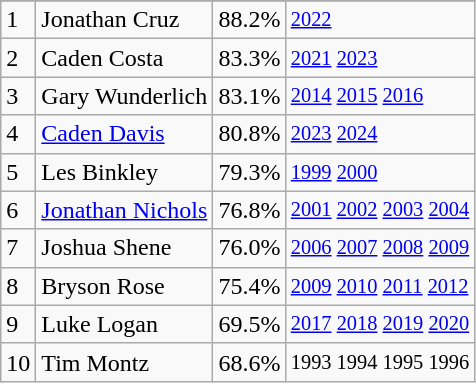<table class="wikitable">
<tr>
</tr>
<tr>
<td>1</td>
<td>Jonathan Cruz</td>
<td><abbr>88.2%</abbr></td>
<td style="font-size:85%;"><a href='#'>2022</a></td>
</tr>
<tr>
<td>2</td>
<td>Caden Costa</td>
<td><abbr>83.3%</abbr></td>
<td style="font-size:85%;"><a href='#'>2021</a> <a href='#'>2023</a></td>
</tr>
<tr>
<td>3</td>
<td>Gary Wunderlich</td>
<td><abbr>83.1%</abbr></td>
<td style="font-size:85%;"><a href='#'>2014</a> <a href='#'>2015</a> <a href='#'>2016</a></td>
</tr>
<tr>
<td>4</td>
<td><a href='#'>Caden Davis</a></td>
<td><abbr>80.8%</abbr></td>
<td style="font-size:85%;"><a href='#'>2023</a> <a href='#'>2024</a></td>
</tr>
<tr>
<td>5</td>
<td>Les Binkley</td>
<td><abbr>79.3%</abbr></td>
<td style="font-size:85%;"><a href='#'>1999</a> <a href='#'>2000</a></td>
</tr>
<tr>
<td>6</td>
<td><a href='#'>Jonathan Nichols</a></td>
<td><abbr>76.8%</abbr></td>
<td style="font-size:85%;"><a href='#'>2001</a> <a href='#'>2002</a> <a href='#'>2003</a> <a href='#'>2004</a></td>
</tr>
<tr>
<td>7</td>
<td>Joshua Shene</td>
<td><abbr>76.0%</abbr></td>
<td style="font-size:85%;"><a href='#'>2006</a> <a href='#'>2007</a> <a href='#'>2008</a> <a href='#'>2009</a></td>
</tr>
<tr>
<td>8</td>
<td>Bryson Rose</td>
<td><abbr>75.4%</abbr></td>
<td style="font-size:85%;"><a href='#'>2009</a> <a href='#'>2010</a> <a href='#'>2011</a> <a href='#'>2012</a></td>
</tr>
<tr>
<td>9</td>
<td>Luke Logan</td>
<td><abbr>69.5%</abbr></td>
<td style="font-size:85%;"><a href='#'>2017</a> <a href='#'>2018</a> <a href='#'>2019</a> <a href='#'>2020</a></td>
</tr>
<tr>
<td>10</td>
<td>Tim Montz</td>
<td><abbr>68.6%</abbr></td>
<td style="font-size:85%;">1993 1994 1995 1996<br></td>
</tr>
</table>
